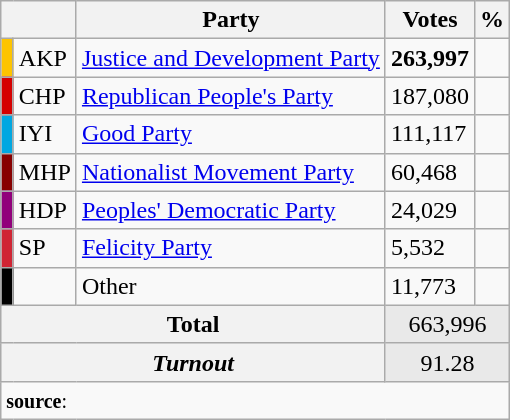<table class="wikitable">
<tr>
<th colspan="2" align="center"></th>
<th align="center">Party</th>
<th align="center">Votes</th>
<th align="center">%</th>
</tr>
<tr align="left">
<td bgcolor="#FDC400" width="1"></td>
<td>AKP</td>
<td><a href='#'>Justice and Development Party</a></td>
<td><strong>263,997</strong></td>
<td><strong></strong></td>
</tr>
<tr align="left">
<td bgcolor="#d50000" width="1"></td>
<td>CHP</td>
<td><a href='#'>Republican People's Party</a></td>
<td>187,080</td>
<td></td>
</tr>
<tr align="left">
<td bgcolor="#01A7E1" width="1"></td>
<td>IYI</td>
<td><a href='#'>Good Party</a></td>
<td>111,117</td>
<td></td>
</tr>
<tr align="left">
<td bgcolor="#870000" width="1"></td>
<td>MHP</td>
<td><a href='#'>Nationalist Movement Party</a></td>
<td>60,468</td>
<td></td>
</tr>
<tr align="left">
<td bgcolor="#91007B" width="1"></td>
<td>HDP</td>
<td><a href='#'>Peoples' Democratic Party</a></td>
<td>24,029</td>
<td></td>
</tr>
<tr align="left">
<td bgcolor="#D02433" width="1"></td>
<td>SP</td>
<td><a href='#'>Felicity Party</a></td>
<td>5,532</td>
<td></td>
</tr>
<tr align="left">
<td bgcolor=" " width="1"></td>
<td></td>
<td>Other</td>
<td>11,773</td>
<td></td>
</tr>
<tr align="left" style="background-color:#E9E9E9">
<th colspan="3" align="center"><strong>Total</strong></th>
<td colspan="5" align="center">663,996</td>
</tr>
<tr align="left" style="background-color:#E9E9E9">
<th colspan="3" align="center"><em>Turnout</em></th>
<td colspan="5" align="center">91.28</td>
</tr>
<tr>
<td colspan="9" align="left"><small><strong>source</strong>: </small></td>
</tr>
</table>
